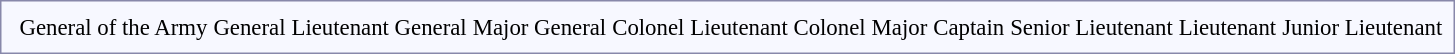<table style="border:1px solid #8888aa; background-color:#f7f8ff; padding:5px; font-size:95%; margin: 0px 12px 12px 0px;">
<tr style="text-align:center;">
<td colspan=3></td>
<td colspan=2>General of the Army</td>
<td colspan=2>General</td>
<td colspan=2>Lieutenant General</td>
<td colspan=2>Major General</td>
<td colspan=2>Colonel</td>
<td colspan=2>Lieutenant Colonel</td>
<td colspan=2>Major</td>
<td colspan=2>Captain</td>
<td colspan=2>Senior Lieutenant</td>
<td colspan=2>Lieutenant</td>
<td colspan=2>Junior Lieutenant</td>
</tr>
</table>
